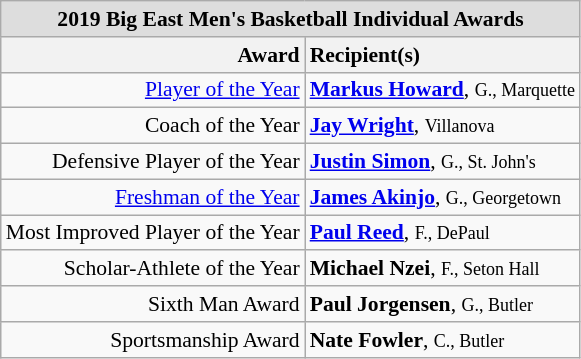<table class="wikitable" style="white-space:nowrap; font-size:90%;">
<tr>
<td colspan="7" style="text-align:center; background:#ddd;"><strong>2019 Big East Men's Basketball Individual Awards</strong></td>
</tr>
<tr>
<th style="text-align:right;">Award</th>
<th style="text-align:left;">Recipient(s)</th>
</tr>
<tr>
<td style="text-align:right;"><a href='#'>Player of the Year</a></td>
<td style="text-align:left;"><strong><a href='#'>Markus Howard</a></strong>, <small>G., Marquette</small><br></td>
</tr>
<tr>
<td style="text-align:right;">Coach of the Year</td>
<td style="text-align:left;"><strong><a href='#'>Jay Wright</a></strong>, <small>Villanova</small><br></td>
</tr>
<tr>
<td style="text-align:right;">Defensive Player of the Year</td>
<td style="text-align:left;"><strong><a href='#'>Justin Simon</a></strong>, <small>G., St. John's</small><br></td>
</tr>
<tr>
<td style="text-align:right;"><a href='#'>Freshman of the Year</a></td>
<td style="text-align:left;"><strong><a href='#'>James Akinjo</a></strong>, <small>G., Georgetown</small><br></td>
</tr>
<tr>
<td style="text-align:right;">Most Improved Player of the Year</td>
<td style="text-align:left;"><strong><a href='#'>Paul Reed</a></strong>, <small>F., DePaul</small><br></td>
</tr>
<tr>
<td style="text-align:right;">Scholar-Athlete of the Year</td>
<td style="text-align:left;"><strong>Michael Nzei</strong>, <small>F., Seton Hall</small><br></td>
</tr>
<tr>
<td style="text-align:right;">Sixth Man Award</td>
<td style="text-align:left;"><strong>Paul Jorgensen</strong>, <small>G., Butler</small><br></td>
</tr>
<tr>
<td style="text-align:right;">Sportsmanship Award</td>
<td style="text-align:left;"><strong>Nate Fowler</strong>, <small>C., Butler</small><br></td>
</tr>
</table>
